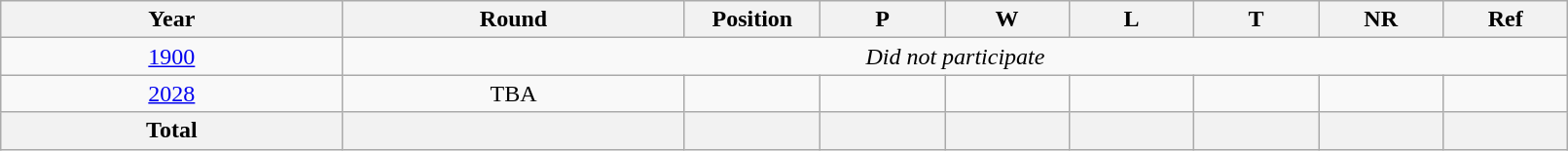<table class="wikitable" style="text-align: center; width:85%">
<tr>
<th width=150>Year</th>
<th width=150>Round</th>
<th width=50>Position</th>
<th width=50>P</th>
<th width=50>W</th>
<th width=50>L</th>
<th width=50>T</th>
<th width=50>NR</th>
<th width=50>Ref</th>
</tr>
<tr>
<td> <a href='#'>1900</a></td>
<td colspan=8><em>Did not participate</em></td>
</tr>
<tr>
<td> <a href='#'>2028</a></td>
<td>TBA</td>
<td></td>
<td></td>
<td></td>
<td></td>
<td></td>
<td></td>
<td></td>
</tr>
<tr>
<th>Total</th>
<th></th>
<th></th>
<th></th>
<th></th>
<th></th>
<th></th>
<th></th>
<th></th>
</tr>
</table>
